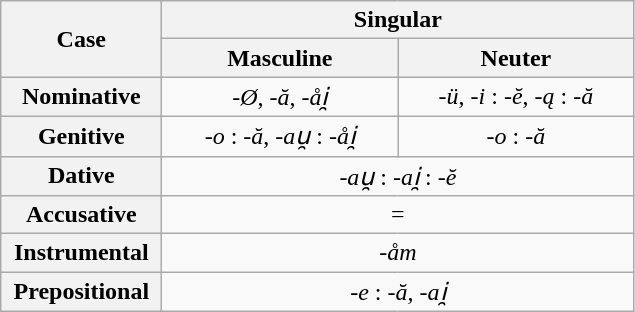<table class="wikitable" style="border-collapse: collapse;text-align: center;">
<tr>
<th style="width:100px" rowspan="2">Case</th>
<th colspan="3">Singular</th>
</tr>
<tr>
<th style="width:150px">Masculine</th>
<th style="width:150px">Neuter</th>
</tr>
<tr>
<th>Nominative</th>
<td><em>-Ø</em>, <em>-ă</em>, <em>-åi̯</em></td>
<td><em>-ü</em>, <em>-i</em> : <em>-ĕ</em>, <em>-ą</em> : <em>-ă</em></td>
</tr>
<tr>
<th>Genitive</th>
<td><em>-o</em> : <em>-ă</em>, <em>-au̯</em> : <em>-åi̯</em></td>
<td><em>-o</em> : <em>-ă</em></td>
</tr>
<tr>
<th>Dative</th>
<td colspan="3"><em>-au̯</em> : <em>-ai̯</em> : <em>-ĕ</em></td>
</tr>
<tr>
<th>Accusative</th>
<td colspan="3">= </td>
</tr>
<tr>
<th>Instrumental</th>
<td colspan="3"><em>-åm</em></td>
</tr>
<tr>
<th>Prepositional</th>
<td colspan="3"><em>-e</em> : <em>-ă</em>, <em>-ai̯</em></td>
</tr>
</table>
